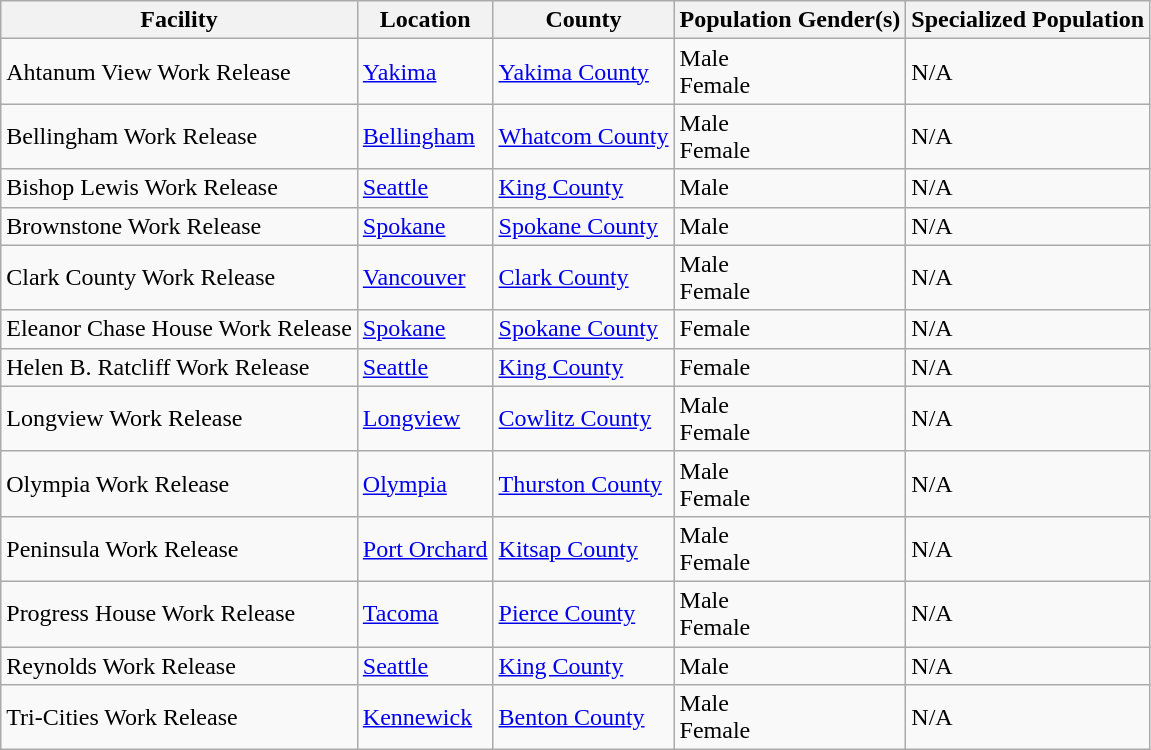<table class="wikitable sortable">
<tr>
<th>Facility</th>
<th>Location</th>
<th>County</th>
<th>Population Gender(s)</th>
<th>Specialized Population</th>
</tr>
<tr>
<td>Ahtanum View Work Release</td>
<td><a href='#'>Yakima</a></td>
<td><a href='#'>Yakima County</a></td>
<td>Male<br>Female</td>
<td>N/A</td>
</tr>
<tr>
<td>Bellingham Work Release</td>
<td><a href='#'>Bellingham</a></td>
<td><a href='#'>Whatcom County</a></td>
<td>Male<br>Female</td>
<td>N/A</td>
</tr>
<tr>
<td>Bishop Lewis Work Release</td>
<td><a href='#'>Seattle</a></td>
<td><a href='#'>King County</a></td>
<td>Male</td>
<td>N/A</td>
</tr>
<tr>
<td>Brownstone Work Release</td>
<td><a href='#'>Spokane</a></td>
<td><a href='#'>Spokane County</a></td>
<td>Male</td>
<td>N/A</td>
</tr>
<tr>
<td>Clark County Work Release</td>
<td><a href='#'>Vancouver</a></td>
<td><a href='#'>Clark County</a></td>
<td>Male<br>Female</td>
<td>N/A</td>
</tr>
<tr>
<td>Eleanor Chase House Work Release</td>
<td><a href='#'>Spokane</a></td>
<td><a href='#'>Spokane County</a></td>
<td>Female</td>
<td>N/A</td>
</tr>
<tr>
<td>Helen B. Ratcliff Work Release</td>
<td><a href='#'>Seattle</a></td>
<td><a href='#'>King County</a></td>
<td>Female</td>
<td>N/A</td>
</tr>
<tr>
<td>Longview Work Release</td>
<td><a href='#'>Longview</a></td>
<td><a href='#'>Cowlitz County</a></td>
<td>Male<br>Female</td>
<td>N/A</td>
</tr>
<tr>
<td>Olympia Work Release</td>
<td><a href='#'>Olympia</a></td>
<td><a href='#'>Thurston County</a></td>
<td>Male<br>Female</td>
<td>N/A</td>
</tr>
<tr>
<td>Peninsula Work Release</td>
<td><a href='#'>Port Orchard</a></td>
<td><a href='#'>Kitsap County</a></td>
<td>Male<br>Female</td>
<td>N/A</td>
</tr>
<tr>
<td>Progress House Work Release</td>
<td><a href='#'>Tacoma</a></td>
<td><a href='#'>Pierce County</a></td>
<td>Male<br>Female</td>
<td>N/A</td>
</tr>
<tr>
<td>Reynolds Work Release</td>
<td><a href='#'>Seattle</a></td>
<td><a href='#'>King County</a></td>
<td>Male</td>
<td>N/A</td>
</tr>
<tr>
<td>Tri-Cities Work Release</td>
<td><a href='#'>Kennewick</a></td>
<td><a href='#'>Benton County</a></td>
<td>Male<br>Female</td>
<td>N/A</td>
</tr>
</table>
